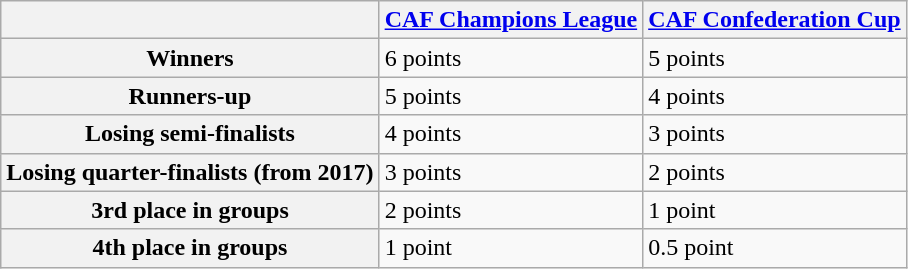<table class="wikitable">
<tr>
<th></th>
<th><a href='#'>CAF Champions League</a></th>
<th><a href='#'>CAF Confederation Cup</a></th>
</tr>
<tr>
<th>Winners</th>
<td>6 points</td>
<td>5 points</td>
</tr>
<tr>
<th>Runners-up</th>
<td>5 points</td>
<td>4 points</td>
</tr>
<tr>
<th>Losing semi-finalists</th>
<td>4 points</td>
<td>3 points</td>
</tr>
<tr>
<th>Losing quarter-finalists (from 2017)</th>
<td>3 points</td>
<td>2 points</td>
</tr>
<tr>
<th>3rd place in groups</th>
<td>2 points</td>
<td>1 point</td>
</tr>
<tr>
<th>4th place in groups</th>
<td>1 point</td>
<td>0.5 point</td>
</tr>
</table>
